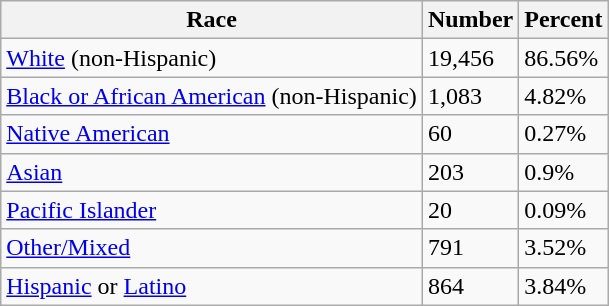<table class="wikitable">
<tr>
<th>Race</th>
<th>Number</th>
<th>Percent</th>
</tr>
<tr>
<td><a href='#'>White</a> (non-Hispanic)</td>
<td>19,456</td>
<td>86.56%</td>
</tr>
<tr>
<td><a href='#'>Black or African American</a> (non-Hispanic)</td>
<td>1,083</td>
<td>4.82%</td>
</tr>
<tr>
<td><a href='#'>Native American</a></td>
<td>60</td>
<td>0.27%</td>
</tr>
<tr>
<td><a href='#'>Asian</a></td>
<td>203</td>
<td>0.9%</td>
</tr>
<tr>
<td><a href='#'>Pacific Islander</a></td>
<td>20</td>
<td>0.09%</td>
</tr>
<tr>
<td><a href='#'>Other/Mixed</a></td>
<td>791</td>
<td>3.52%</td>
</tr>
<tr>
<td><a href='#'>Hispanic</a> or <a href='#'>Latino</a></td>
<td>864</td>
<td>3.84%</td>
</tr>
</table>
